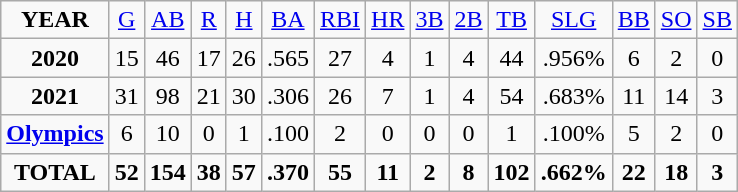<table class="wikitable">
<tr align=center>
<td><strong>YEAR</strong></td>
<td><a href='#'>G</a></td>
<td><a href='#'>AB</a></td>
<td><a href='#'>R</a></td>
<td><a href='#'>H</a></td>
<td><a href='#'>BA</a></td>
<td><a href='#'>RBI</a></td>
<td><a href='#'>HR</a></td>
<td><a href='#'>3B</a></td>
<td><a href='#'>2B</a></td>
<td><a href='#'>TB</a></td>
<td><a href='#'>SLG</a></td>
<td><a href='#'>BB</a></td>
<td><a href='#'>SO</a></td>
<td><a href='#'>SB</a></td>
</tr>
<tr align=center>
<td><strong>2020</strong></td>
<td>15</td>
<td>46</td>
<td>17</td>
<td>26</td>
<td>.565</td>
<td>27</td>
<td>4</td>
<td>1</td>
<td>4</td>
<td>44</td>
<td>.956%</td>
<td>6</td>
<td>2</td>
<td>0</td>
</tr>
<tr align=center>
<td><strong>2021</strong></td>
<td>31</td>
<td>98</td>
<td>21</td>
<td>30</td>
<td>.306</td>
<td>26</td>
<td>7</td>
<td>1</td>
<td>4</td>
<td>54</td>
<td>.683%</td>
<td>11</td>
<td>14</td>
<td>3</td>
</tr>
<tr align=center>
<td><strong><a href='#'>Olympics</a></strong></td>
<td>6</td>
<td>10</td>
<td>0</td>
<td>1</td>
<td>.100</td>
<td>2</td>
<td>0</td>
<td>0</td>
<td>0</td>
<td>1</td>
<td>.100%</td>
<td>5</td>
<td>2</td>
<td>0</td>
</tr>
<tr align=center>
<td><strong>TOTAL</strong></td>
<td><strong>52</strong></td>
<td><strong>154</strong></td>
<td><strong>38</strong></td>
<td><strong>57</strong></td>
<td><strong>.370</strong></td>
<td><strong>55</strong></td>
<td><strong>11</strong></td>
<td><strong>2</strong></td>
<td><strong>8</strong></td>
<td><strong>102</strong></td>
<td><strong>.662%</strong></td>
<td><strong>22</strong></td>
<td><strong>18</strong></td>
<td><strong>3</strong></td>
</tr>
</table>
